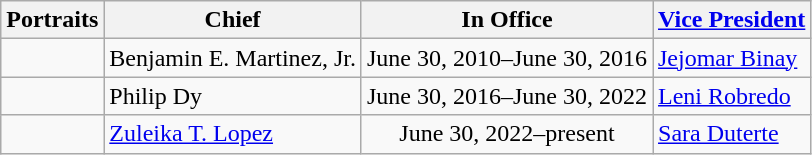<table class="wikitable">
<tr>
<th>Portraits</th>
<th>Chief</th>
<th>In Office</th>
<th><a href='#'>Vice President</a></th>
</tr>
<tr>
<td></td>
<td>Benjamin E. Martinez, Jr.</td>
<td style="text-align:center;">June 30, 2010–June 30, 2016</td>
<td><a href='#'>Jejomar Binay</a></td>
</tr>
<tr>
<td></td>
<td>Philip Dy</td>
<td style="text-align:center;">June 30, 2016–June 30, 2022</td>
<td><a href='#'>Leni Robredo</a></td>
</tr>
<tr>
<td></td>
<td><a href='#'>Zuleika T. Lopez</a></td>
<td style="text-align:center;">June 30, 2022–present</td>
<td><a href='#'>Sara Duterte</a></td>
</tr>
</table>
